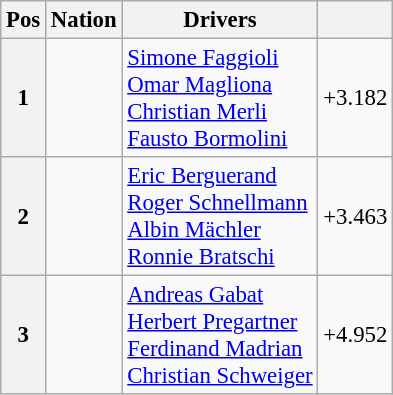<table class="wikitable" style="font-size:95%">
<tr>
<th>Pos</th>
<th>Nation</th>
<th>Drivers</th>
<th></th>
</tr>
<tr>
<th>1</th>
<td></td>
<td><a href='#'>Simone Faggioli</a><br><a href='#'>Omar Magliona</a><br><a href='#'>Christian Merli</a><br><a href='#'>Fausto Bormolini</a></td>
<td>+3.182</td>
</tr>
<tr>
<th>2</th>
<td></td>
<td><a href='#'>Eric Berguerand</a><br><a href='#'>Roger Schnellmann</a><br><a href='#'>Albin Mächler</a><br><a href='#'>Ronnie Bratschi</a></td>
<td>+3.463</td>
</tr>
<tr>
<th>3</th>
<td></td>
<td><a href='#'>Andreas Gabat</a><br><a href='#'>Herbert Pregartner</a><br><a href='#'>Ferdinand Madrian</a><br><a href='#'>Christian Schweiger</a></td>
<td>+4.952</td>
</tr>
</table>
